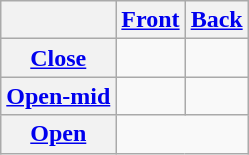<table class="wikitable" style="text-align:center;">
<tr>
<th></th>
<th><a href='#'>Front</a></th>
<th><a href='#'>Back</a></th>
</tr>
<tr>
<th><a href='#'>Close</a></th>
<td></td>
<td></td>
</tr>
<tr>
<th><a href='#'>Open-mid</a></th>
<td></td>
<td></td>
</tr>
<tr>
<th><a href='#'>Open</a></th>
<td colspan=2></td>
</tr>
</table>
